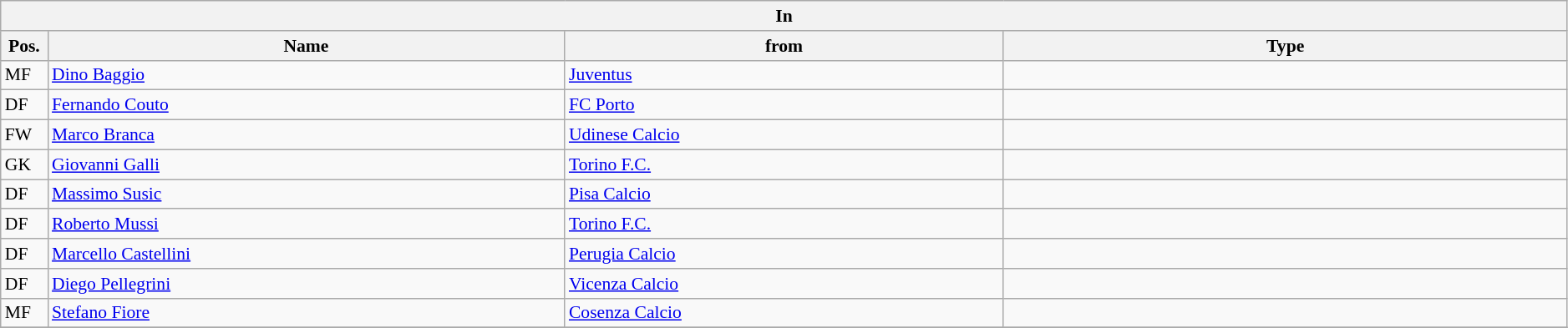<table class="wikitable" style="font-size:90%;width:99%;">
<tr>
<th colspan="4">In</th>
</tr>
<tr>
<th width=3%>Pos.</th>
<th width=33%>Name</th>
<th width=28%>from</th>
<th width=36%>Type</th>
</tr>
<tr>
<td>MF</td>
<td><a href='#'>Dino Baggio</a></td>
<td><a href='#'>Juventus</a></td>
<td></td>
</tr>
<tr>
<td>DF</td>
<td><a href='#'>Fernando Couto</a></td>
<td><a href='#'>FC Porto</a></td>
<td></td>
</tr>
<tr>
<td>FW</td>
<td><a href='#'>Marco Branca</a></td>
<td><a href='#'>Udinese Calcio</a></td>
<td></td>
</tr>
<tr>
<td>GK</td>
<td><a href='#'>Giovanni Galli</a></td>
<td><a href='#'>Torino F.C.</a></td>
<td></td>
</tr>
<tr>
<td>DF</td>
<td><a href='#'>Massimo Susic</a></td>
<td><a href='#'>Pisa Calcio</a></td>
<td></td>
</tr>
<tr>
<td>DF</td>
<td><a href='#'>Roberto Mussi</a></td>
<td><a href='#'>Torino F.C.</a></td>
<td></td>
</tr>
<tr>
<td>DF</td>
<td><a href='#'>Marcello Castellini</a></td>
<td><a href='#'>Perugia Calcio</a></td>
<td></td>
</tr>
<tr>
<td>DF</td>
<td><a href='#'>Diego Pellegrini</a></td>
<td><a href='#'>Vicenza Calcio</a></td>
<td></td>
</tr>
<tr>
<td>MF</td>
<td><a href='#'>Stefano Fiore</a></td>
<td><a href='#'>Cosenza Calcio</a></td>
<td></td>
</tr>
<tr>
</tr>
</table>
